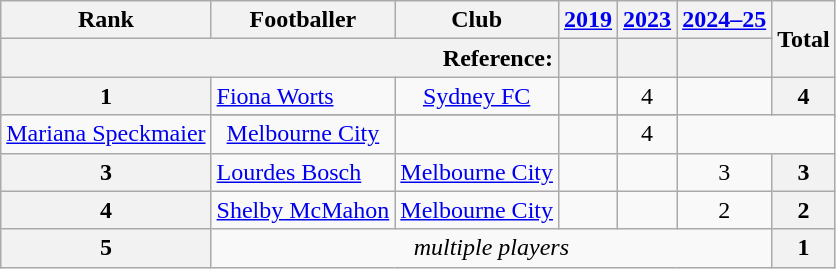<table class="wikitable" style="text-align: center">
<tr>
<th>Rank</th>
<th>Footballer</th>
<th>Club</th>
<th><a href='#'>2019</a></th>
<th><a href='#'>2023</a></th>
<th><a href='#'>2024–25</a></th>
<th rowspan="2">Total</th>
</tr>
<tr>
<th colspan="3" style="text-align: right">Reference:</th>
<th></th>
<th></th>
<th></th>
</tr>
<tr>
<th rowspan="2">1</th>
<td align="left"> <a href='#'>Fiona Worts</a></td>
<td><a href='#'>Sydney FC</a></td>
<td></td>
<td>4</td>
<td></td>
<th rowspan="2">4</th>
</tr>
<tr>
</tr>
<tr>
<td align="left"> <a href='#'>Mariana Speckmaier</a></td>
<td><a href='#'>Melbourne City</a></td>
<td></td>
<td></td>
<td>4</td>
</tr>
<tr>
<th rowspan="1">3</th>
<td align="left"> <a href='#'>Lourdes Bosch</a></td>
<td><a href='#'>Melbourne City</a></td>
<td></td>
<td></td>
<td>3</td>
<th rowspan="1">3</th>
</tr>
<tr>
<th rowspan="1">4</th>
<td align="left"> <a href='#'>Shelby McMahon</a></td>
<td><a href='#'>Melbourne City</a></td>
<td></td>
<td></td>
<td>2</td>
<th rowspan="1">2</th>
</tr>
<tr>
<th rowspan="1">5</th>
<td colspan="5"><em>multiple players</em></td>
<th rowspan="1">1</th>
</tr>
</table>
